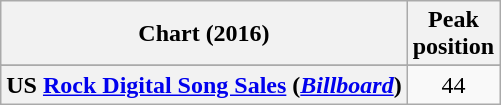<table class="wikitable sortable plainrowheaders" style="text-align:center">
<tr>
<th scope="col">Chart (2016)</th>
<th scope="col">Peak<br>position</th>
</tr>
<tr>
</tr>
<tr>
<th scope="row">US <a href='#'>Rock Digital Song Sales</a> (<em><a href='#'>Billboard</a></em>)</th>
<td>44</td>
</tr>
</table>
